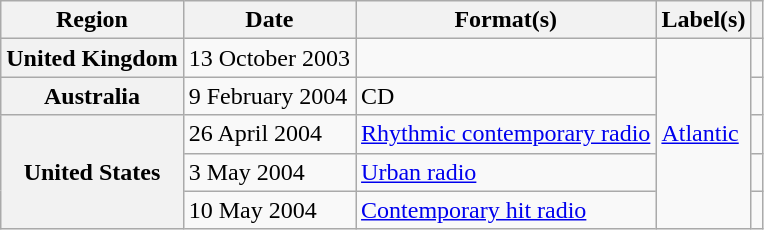<table class="wikitable plainrowheaders">
<tr>
<th scope="col">Region</th>
<th scope="col">Date</th>
<th scope="col">Format(s)</th>
<th scope="col">Label(s)</th>
<th scope="col"></th>
</tr>
<tr>
<th scope="row">United Kingdom</th>
<td>13 October 2003</td>
<td></td>
<td rowspan="5"><a href='#'>Atlantic</a></td>
<td></td>
</tr>
<tr>
<th scope="row">Australia</th>
<td>9 February 2004</td>
<td>CD</td>
<td></td>
</tr>
<tr>
<th scope="row" rowspan="3">United States</th>
<td>26 April 2004</td>
<td><a href='#'>Rhythmic contemporary radio</a></td>
<td></td>
</tr>
<tr>
<td>3 May 2004</td>
<td><a href='#'>Urban radio</a></td>
<td></td>
</tr>
<tr>
<td>10 May 2004</td>
<td><a href='#'>Contemporary hit radio</a></td>
<td></td>
</tr>
</table>
